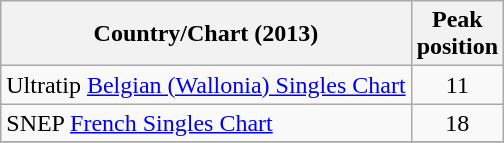<table class="wikitable sortable">
<tr>
<th>Country/Chart (2013)</th>
<th>Peak<br>position</th>
</tr>
<tr>
<td>Ultratip <a href='#'>Belgian (Wallonia) Singles Chart</a></td>
<td style="text-align:center;">11</td>
</tr>
<tr>
<td>SNEP <a href='#'>French Singles Chart</a></td>
<td style="text-align:center;">18</td>
</tr>
<tr>
</tr>
</table>
